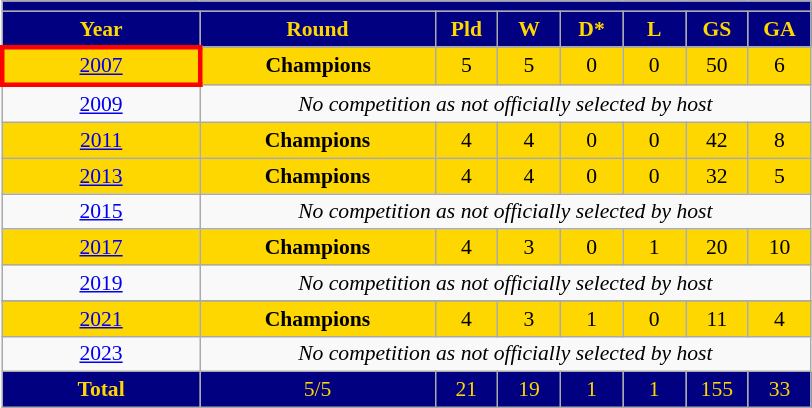<table class="wikitable" style="text-align: center;font-size:90%;">
<tr>
<th style="background:#000080;" colspan=8></th>
</tr>
<tr style="color:gold;">
<th style="background:#000080;" width=125>Year</th>
<th style="background:#000080;" width=150>Round</th>
<th style="background:#000080;" width=35>Pld</th>
<th style="background:#000080;" width=35>W</th>
<th style="background:#000080;" width=35>D*</th>
<th style="background:#000080;" width=35>L</th>
<th style="background:#000080;" width=35>GS</th>
<th style="background:#000080;" width=35>GA</th>
</tr>
<tr>
</tr>
<tr bgcolor=gold>
<td style="border: 3px solid red"> <a href='#'>2007</a></td>
<td><strong>Champions</strong></td>
<td>5</td>
<td>5</td>
<td>0</td>
<td>0</td>
<td>50</td>
<td>6</td>
</tr>
<tr>
<td> <a href='#'>2009</a></td>
<td colspan=8><em>No competition as not officially selected by host</em></td>
</tr>
<tr bgcolor=gold>
<td> <a href='#'>2011</a></td>
<td><strong>Champions</strong></td>
<td>4</td>
<td>4</td>
<td>0</td>
<td>0</td>
<td>42</td>
<td>8</td>
</tr>
<tr bgcolor=gold>
<td> <a href='#'>2013</a></td>
<td><strong>Champions</strong></td>
<td>4</td>
<td>4</td>
<td>0</td>
<td>0</td>
<td>32</td>
<td>5</td>
</tr>
<tr>
<td> <a href='#'>2015</a></td>
<td colspan=8><em>No competition as not officially selected by host</em></td>
</tr>
<tr bgcolor=gold>
<td> <a href='#'>2017</a></td>
<td><strong>Champions</strong></td>
<td>4</td>
<td>3</td>
<td>0</td>
<td>1</td>
<td>20</td>
<td>10</td>
</tr>
<tr>
<td> <a href='#'>2019</a></td>
<td colspan=8><em>No competition as not officially selected by host</em></td>
</tr>
<tr bgcolor="#000080" style="color:gold;">
</tr>
<tr bgcolor=gold>
<td> <a href='#'>2021</a></td>
<td><strong>Champions</strong></td>
<td>4</td>
<td>3</td>
<td>1</td>
<td>0</td>
<td>11</td>
<td>4</td>
</tr>
<tr>
<td> <a href='#'>2023</a></td>
<td colspan=8><em>No competition as not officially selected by host</em></td>
</tr>
<tr bgcolor="#000080" style="color:gold;">
<td><strong>Total</strong></td>
<td>5/5</td>
<td>21</td>
<td>19</td>
<td>1</td>
<td>1</td>
<td>155</td>
<td>33</td>
</tr>
</table>
